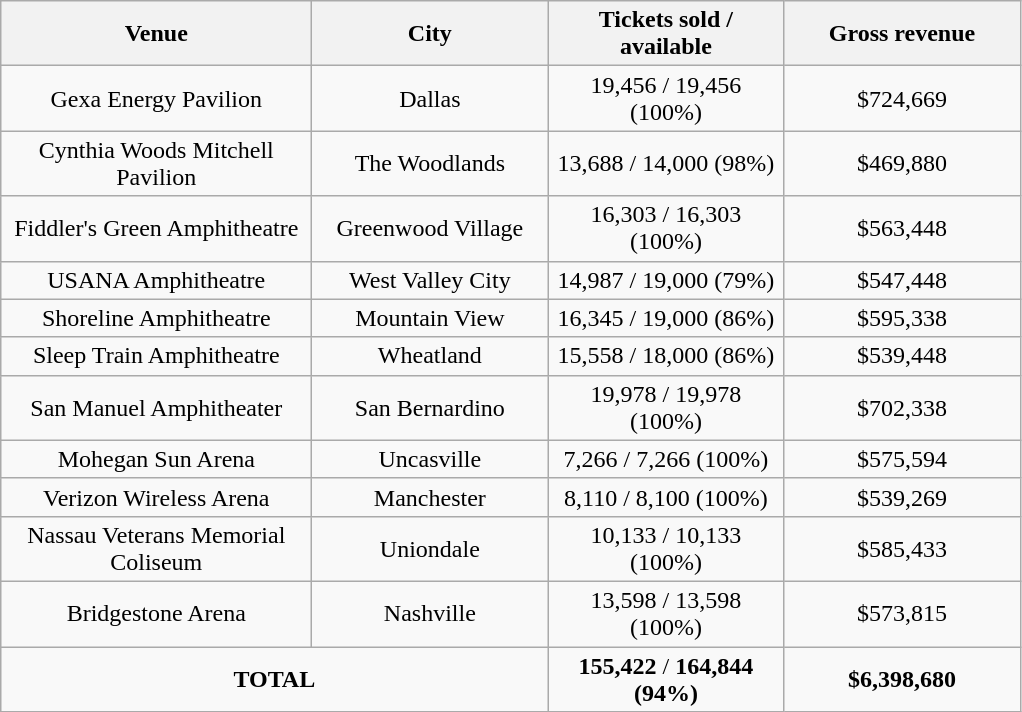<table class="wikitable" style="text-align:center;">
<tr>
<th width="200">Venue</th>
<th width="150">City</th>
<th width="150">Tickets sold / available</th>
<th width="150">Gross revenue</th>
</tr>
<tr>
<td>Gexa Energy Pavilion</td>
<td>Dallas</td>
<td>19,456 / 19,456 (100%)</td>
<td>$724,669</td>
</tr>
<tr>
<td>Cynthia Woods Mitchell Pavilion</td>
<td>The Woodlands</td>
<td>13,688 / 14,000 (98%)</td>
<td>$469,880</td>
</tr>
<tr>
<td>Fiddler's Green Amphitheatre</td>
<td>Greenwood Village</td>
<td>16,303 / 16,303 (100%)</td>
<td>$563,448</td>
</tr>
<tr>
<td>USANA Amphitheatre</td>
<td>West Valley City</td>
<td>14,987 / 19,000 (79%)</td>
<td>$547,448</td>
</tr>
<tr>
<td>Shoreline Amphitheatre</td>
<td>Mountain View</td>
<td>16,345 / 19,000 (86%)</td>
<td>$595,338</td>
</tr>
<tr>
<td>Sleep Train Amphitheatre</td>
<td>Wheatland</td>
<td>15,558 / 18,000 (86%)</td>
<td>$539,448</td>
</tr>
<tr>
<td>San Manuel Amphitheater</td>
<td>San Bernardino</td>
<td>19,978 / 19,978 (100%)</td>
<td>$702,338</td>
</tr>
<tr>
<td>Mohegan Sun Arena</td>
<td>Uncasville</td>
<td>7,266 / 7,266 (100%)</td>
<td>$575,594</td>
</tr>
<tr>
<td>Verizon Wireless Arena</td>
<td>Manchester</td>
<td>8,110 / 8,100 (100%)</td>
<td>$539,269</td>
</tr>
<tr>
<td>Nassau Veterans Memorial Coliseum</td>
<td>Uniondale</td>
<td>10,133 / 10,133 (100%)</td>
<td>$585,433</td>
</tr>
<tr>
<td>Bridgestone Arena</td>
<td>Nashville</td>
<td>13,598 / 13,598 (100%)</td>
<td>$573,815</td>
</tr>
<tr>
<td colspan="2"><strong>TOTAL</strong></td>
<td><strong>155,422</strong> / <strong>164,844 (94%)</strong></td>
<td><strong>$6,398,680</strong></td>
</tr>
</table>
